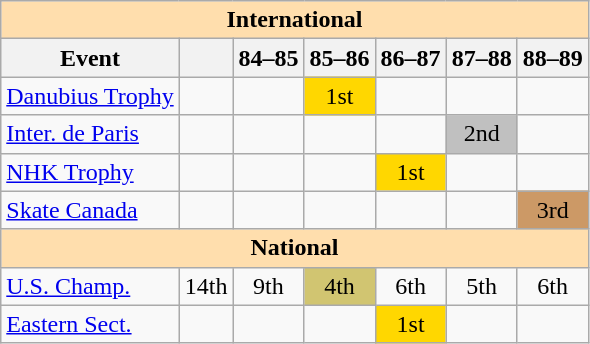<table class="wikitable" style="text-align:center">
<tr>
<th style="background-color: #ffdead; " colspan=7 align=center>International</th>
</tr>
<tr>
<th>Event</th>
<th></th>
<th>84–85</th>
<th>85–86</th>
<th>86–87</th>
<th>87–88</th>
<th>88–89</th>
</tr>
<tr>
<td align=left><a href='#'>Danubius Trophy</a></td>
<td></td>
<td></td>
<td bgcolor=gold>1st</td>
<td></td>
<td></td>
<td></td>
</tr>
<tr>
<td align=left><a href='#'>Inter. de Paris</a></td>
<td></td>
<td></td>
<td></td>
<td></td>
<td bgcolor=silver>2nd</td>
<td></td>
</tr>
<tr>
<td align=left><a href='#'>NHK Trophy</a></td>
<td></td>
<td></td>
<td></td>
<td bgcolor=gold>1st</td>
<td></td>
<td></td>
</tr>
<tr>
<td align=left><a href='#'>Skate Canada</a></td>
<td></td>
<td></td>
<td></td>
<td></td>
<td></td>
<td bgcolor=cc9966>3rd</td>
</tr>
<tr>
<th style="background-color: #ffdead; " colspan=7 align=center>National</th>
</tr>
<tr>
<td align=left><a href='#'>U.S. Champ.</a></td>
<td>14th</td>
<td>9th</td>
<td bgcolor=d1c571>4th</td>
<td>6th</td>
<td>5th</td>
<td>6th</td>
</tr>
<tr>
<td align=left><a href='#'>Eastern Sect.</a></td>
<td></td>
<td></td>
<td></td>
<td bgcolor=gold>1st</td>
<td></td>
<td></td>
</tr>
</table>
